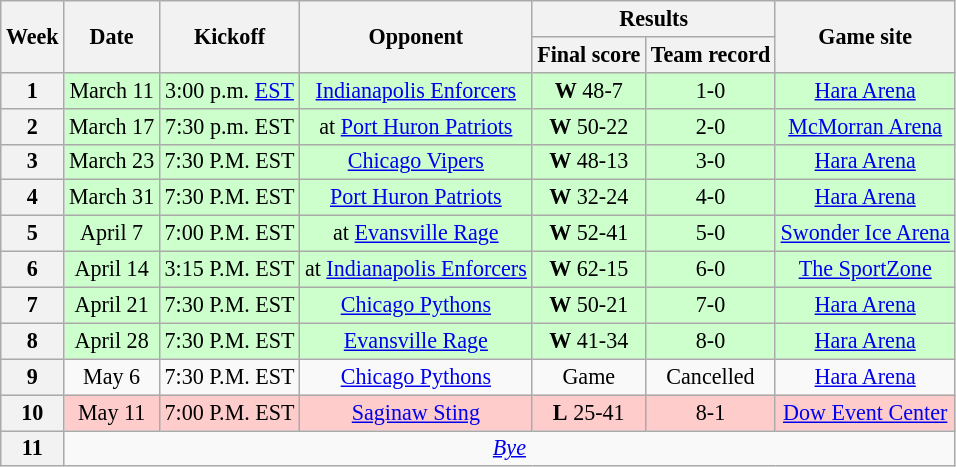<table class="wikitable" align="center" style="font-size: 92%">
<tr>
<th rowspan="2">Week</th>
<th rowspan="2">Date</th>
<th rowspan="2">Kickoff</th>
<th rowspan="2">Opponent</th>
<th colspan="2">Results</th>
<th rowspan="2">Game site</th>
</tr>
<tr>
<th>Final score</th>
<th>Team record</th>
</tr>
<tr style="background:#cfc">
<th>1</th>
<td style="text-align:center;">March 11</td>
<td style="text-align:center;">3:00 p.m. <a href='#'>EST</a></td>
<td style="text-align:center;"><a href='#'>Indianapolis Enforcers</a></td>
<td style="text-align:center;"><strong>W</strong> 48-7</td>
<td style="text-align:center;">1-0</td>
<td style="text-align:center;"><a href='#'>Hara Arena</a></td>
</tr>
<tr style="background:#cfc">
<th>2</th>
<td style="text-align:center;">March 17</td>
<td style="text-align:center;">7:30 p.m. EST</td>
<td style="text-align:center;">at <a href='#'>Port Huron Patriots</a></td>
<td style="text-align:center;"><strong>W</strong> 50-22</td>
<td style="text-align:center;">2-0</td>
<td style="text-align:center;"><a href='#'>McMorran Arena</a></td>
</tr>
<tr style="background:#cfc">
<th>3</th>
<td style="text-align:center;">March 23</td>
<td style="text-align:center;">7:30 P.M. EST</td>
<td style="text-align:center;"><a href='#'>Chicago Vipers</a></td>
<td style="text-align:center;"><strong>W</strong> 48-13</td>
<td style="text-align:center;">3-0</td>
<td style="text-align:center;"><a href='#'>Hara Arena</a></td>
</tr>
<tr style="background:#cfc">
<th>4</th>
<td style="text-align:center;">March 31</td>
<td style="text-align:center;">7:30 P.M. EST</td>
<td style="text-align:center;"><a href='#'>Port Huron Patriots</a></td>
<td style="text-align:center;"><strong>W</strong> 32-24</td>
<td style="text-align:center;">4-0</td>
<td style="text-align:center;"><a href='#'>Hara Arena</a></td>
</tr>
<tr style="background:#cfc">
<th>5</th>
<td style="text-align:center;">April 7</td>
<td style="text-align:center;">7:00 P.M. EST</td>
<td style="text-align:center;">at <a href='#'>Evansville Rage</a></td>
<td style="text-align:center;"><strong>W</strong> 52-41</td>
<td style="text-align:center;">5-0</td>
<td style="text-align:center;"><a href='#'>Swonder Ice Arena</a></td>
</tr>
<tr style="background:#cfc">
<th>6</th>
<td style="text-align:center;">April 14</td>
<td style="text-align:center;">3:15 P.M. EST</td>
<td style="text-align:center;">at <a href='#'>Indianapolis Enforcers</a></td>
<td style="text-align:center;"><strong>W</strong> 62-15</td>
<td style="text-align:center;">6-0</td>
<td style="text-align:center;"><a href='#'>The SportZone</a></td>
</tr>
<tr style="background:#cfc">
<th>7</th>
<td style="text-align:center;">April 21</td>
<td style="text-align:center;">7:30 P.M. EST</td>
<td style="text-align:center;"><a href='#'>Chicago Pythons</a></td>
<td style="text-align:center;"><strong>W</strong> 50-21</td>
<td style="text-align:center;">7-0</td>
<td style="text-align:center;"><a href='#'>Hara Arena</a></td>
</tr>
<tr style="background:#cfc">
<th>8</th>
<td style="text-align:center;">April 28</td>
<td style="text-align:center;">7:30 P.M. EST</td>
<td style="text-align:center;"><a href='#'>Evansville Rage</a></td>
<td style="text-align:center;"><strong>W</strong> 41-34</td>
<td style="text-align:center;">8-0</td>
<td style="text-align:center;"><a href='#'>Hara Arena</a></td>
</tr>
<tr style=>
<th>9</th>
<td style="text-align:center;">May 6</td>
<td style="text-align:center;">7:30 P.M. EST</td>
<td style="text-align:center;"><a href='#'>Chicago Pythons</a></td>
<td style="text-align:center;">Game</td>
<td style="text-align:center;">Cancelled</td>
<td style="text-align:center;"><a href='#'>Hara Arena</a></td>
</tr>
<tr style="background:#fcc">
<th>10</th>
<td style="text-align:center;">May 11</td>
<td style="text-align:center;">7:00 P.M. EST</td>
<td style="text-align:center;"><a href='#'>Saginaw Sting</a></td>
<td style="text-align:center;"><strong>L</strong> 25-41</td>
<td style="text-align:center;">8-1</td>
<td style="text-align:center;"><a href='#'>Dow Event Center</a></td>
</tr>
<tr>
<th>11</th>
<td colspan="8" style="text-align:center;"><em><a href='#'>Bye</a></em></td>
</tr>
</table>
